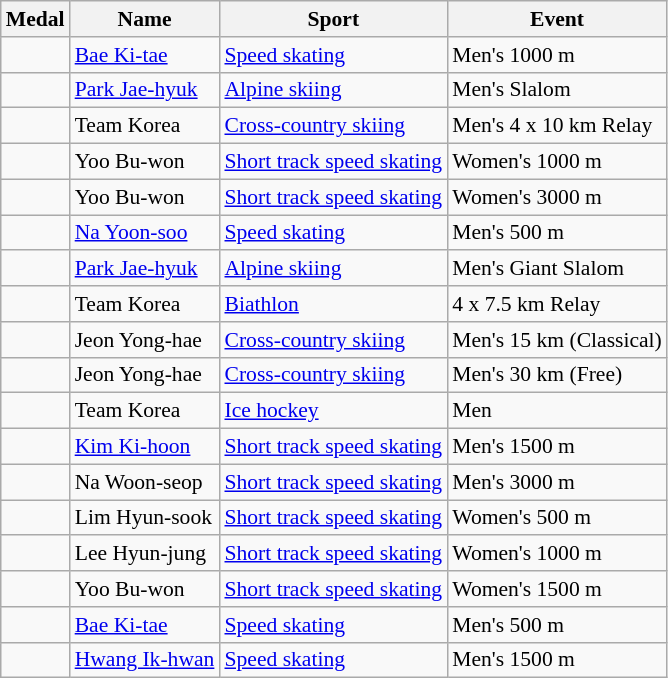<table class="wikitable sortable" style="font-size:90%">
<tr>
<th>Medal</th>
<th>Name</th>
<th>Sport</th>
<th>Event</th>
</tr>
<tr>
<td></td>
<td><a href='#'>Bae Ki-tae</a></td>
<td><a href='#'>Speed skating</a></td>
<td>Men's 1000 m</td>
</tr>
<tr>
<td></td>
<td><a href='#'>Park Jae-hyuk</a></td>
<td><a href='#'>Alpine skiing</a></td>
<td>Men's Slalom</td>
</tr>
<tr>
<td></td>
<td>Team Korea</td>
<td><a href='#'>Cross-country skiing</a></td>
<td>Men's 4 x 10 km Relay</td>
</tr>
<tr>
<td></td>
<td>Yoo Bu-won</td>
<td><a href='#'>Short track speed skating</a></td>
<td>Women's 1000 m</td>
</tr>
<tr>
<td></td>
<td>Yoo Bu-won</td>
<td><a href='#'>Short track speed skating</a></td>
<td>Women's 3000 m</td>
</tr>
<tr>
<td></td>
<td><a href='#'>Na Yoon-soo</a></td>
<td><a href='#'>Speed skating</a></td>
<td>Men's 500 m</td>
</tr>
<tr>
<td></td>
<td><a href='#'>Park Jae-hyuk</a></td>
<td><a href='#'>Alpine skiing</a></td>
<td>Men's Giant Slalom</td>
</tr>
<tr>
<td></td>
<td>Team Korea</td>
<td><a href='#'>Biathlon</a></td>
<td>4 x 7.5 km Relay</td>
</tr>
<tr>
<td></td>
<td>Jeon Yong-hae</td>
<td><a href='#'>Cross-country skiing</a></td>
<td>Men's 15 km (Classical)</td>
</tr>
<tr>
<td></td>
<td>Jeon Yong-hae</td>
<td><a href='#'>Cross-country skiing</a></td>
<td>Men's 30 km (Free)</td>
</tr>
<tr>
<td></td>
<td>Team Korea</td>
<td><a href='#'>Ice hockey</a></td>
<td>Men</td>
</tr>
<tr>
<td></td>
<td><a href='#'>Kim Ki-hoon</a></td>
<td><a href='#'>Short track speed skating</a></td>
<td>Men's 1500 m</td>
</tr>
<tr>
<td></td>
<td>Na Woon-seop</td>
<td><a href='#'>Short track speed skating</a></td>
<td>Men's 3000 m</td>
</tr>
<tr>
<td></td>
<td>Lim Hyun-sook</td>
<td><a href='#'>Short track speed skating</a></td>
<td>Women's 500 m</td>
</tr>
<tr>
<td></td>
<td>Lee Hyun-jung</td>
<td><a href='#'>Short track speed skating</a></td>
<td>Women's 1000 m</td>
</tr>
<tr>
<td></td>
<td>Yoo Bu-won</td>
<td><a href='#'>Short track speed skating</a></td>
<td>Women's 1500 m</td>
</tr>
<tr>
<td></td>
<td><a href='#'>Bae Ki-tae</a></td>
<td><a href='#'>Speed skating</a></td>
<td>Men's 500 m</td>
</tr>
<tr>
<td></td>
<td><a href='#'>Hwang Ik-hwan</a></td>
<td><a href='#'>Speed skating</a></td>
<td>Men's 1500 m</td>
</tr>
</table>
